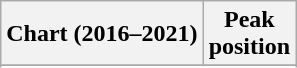<table class="wikitable sortable plainrowheaders" style="text-align:center;">
<tr>
<th scope="col">Chart (2016–2021)</th>
<th scope="col">Peak<br>position</th>
</tr>
<tr>
</tr>
<tr>
</tr>
</table>
